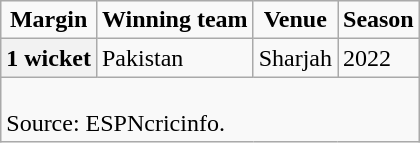<table class="wikitable">
<tr>
<td align="center"><strong>Margin</strong></td>
<td align="center"><strong>Winning team</strong></td>
<td align="center"><strong>Venue</strong></td>
<td align="center"><strong>Season</strong></td>
</tr>
<tr>
<th>1 wicket</th>
<td>Pakistan</td>
<td>Sharjah</td>
<td>2022</td>
</tr>
<tr>
<td colspan="4"><br>Source: ESPNcricinfo.</td>
</tr>
</table>
